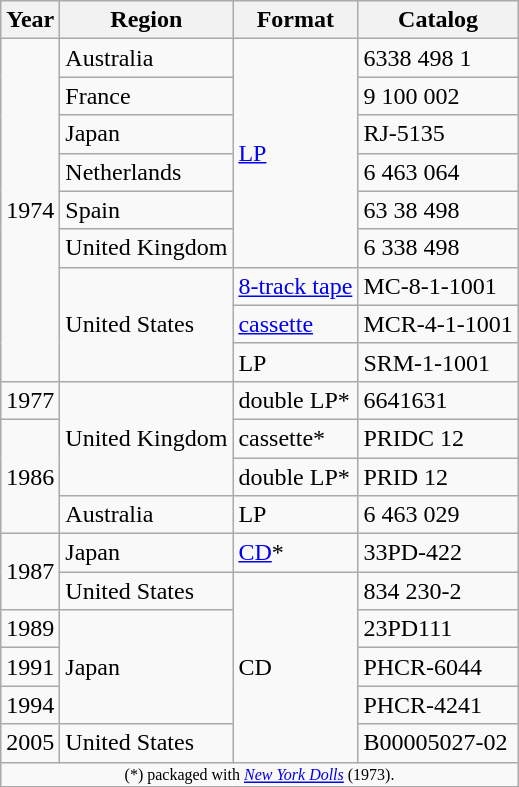<table class="wikitable sortable plainrowheaders">
<tr>
<th scope="col">Year</th>
<th>Region</th>
<th>Format</th>
<th>Catalog</th>
</tr>
<tr>
<td rowspan="9">1974</td>
<td>Australia</td>
<td rowspan="6"><a href='#'>LP</a></td>
<td>6338 498 1</td>
</tr>
<tr>
<td>France</td>
<td>9 100 002</td>
</tr>
<tr>
<td>Japan</td>
<td>RJ-5135</td>
</tr>
<tr>
<td>Netherlands</td>
<td>6 463 064</td>
</tr>
<tr>
<td>Spain</td>
<td>63 38 498</td>
</tr>
<tr>
<td>United Kingdom</td>
<td>6 338 498</td>
</tr>
<tr>
<td rowspan="3">United States</td>
<td><a href='#'>8-track tape</a></td>
<td>MC-8-1-1001</td>
</tr>
<tr>
<td><a href='#'>cassette</a></td>
<td>MCR-4-1-1001</td>
</tr>
<tr>
<td>LP</td>
<td>SRM-1-1001</td>
</tr>
<tr>
<td>1977</td>
<td rowspan="3">United Kingdom</td>
<td>double LP*</td>
<td>6641631</td>
</tr>
<tr>
<td rowspan="3">1986</td>
<td>cassette*</td>
<td>PRIDC 12</td>
</tr>
<tr>
<td>double LP*</td>
<td>PRID 12</td>
</tr>
<tr>
<td>Australia</td>
<td>LP</td>
<td>6 463 029</td>
</tr>
<tr>
<td rowspan="2">1987</td>
<td>Japan</td>
<td><a href='#'>CD</a>*</td>
<td>33PD-422</td>
</tr>
<tr>
<td>United States</td>
<td rowspan="5">CD</td>
<td>834 230-2</td>
</tr>
<tr>
<td>1989</td>
<td rowspan="3">Japan</td>
<td>23PD111</td>
</tr>
<tr>
<td>1991</td>
<td>PHCR-6044</td>
</tr>
<tr>
<td>1994</td>
<td>PHCR-4241</td>
</tr>
<tr>
<td>2005</td>
<td>United States</td>
<td>B00005027-02</td>
</tr>
<tr>
<td align="center" colspan="7" style="font-size: 8pt">(*) packaged with <em><a href='#'>New York Dolls</a></em> (1973).</td>
</tr>
<tr>
</tr>
</table>
